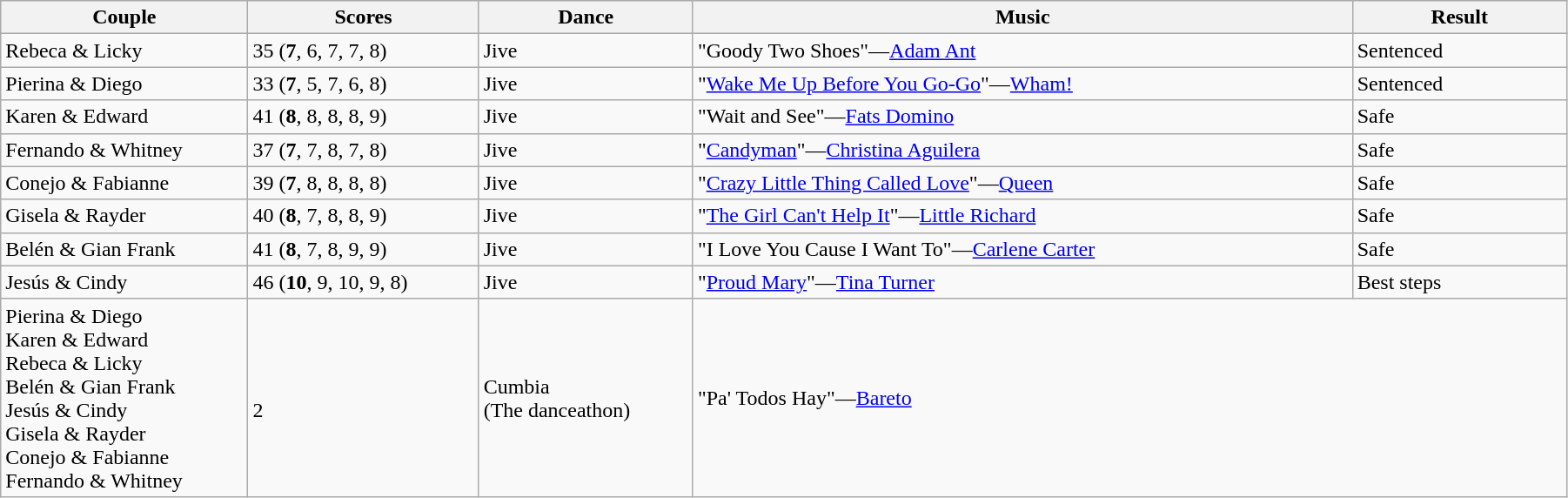<table class="wikitable sortable" style="width:95%; white-space:nowrap;">
<tr>
<th style="width:15%;">Couple</th>
<th style="width:14%;">Scores</th>
<th style="width:13%;">Dance</th>
<th style="width:40%;">Music</th>
<th style="width:13%;">Result</th>
</tr>
<tr>
<td>Rebeca & Licky</td>
<td>35 (<strong>7</strong>, 6, 7, 7, 8)</td>
<td>Jive</td>
<td>"Goody Two Shoes"—<a href='#'>Adam Ant</a></td>
<td>Sentenced</td>
</tr>
<tr>
<td>Pierina & Diego</td>
<td>33 (<strong>7</strong>, 5, 7, 6, 8)</td>
<td>Jive</td>
<td>"<a href='#'>Wake Me Up Before You Go-Go</a>"—<a href='#'>Wham!</a></td>
<td>Sentenced</td>
</tr>
<tr>
<td>Karen & Edward</td>
<td>41 (<strong>8</strong>, 8, 8, 8, 9)</td>
<td>Jive</td>
<td>"Wait and See"—<a href='#'>Fats Domino</a></td>
<td>Safe</td>
</tr>
<tr>
<td>Fernando & Whitney</td>
<td>37 (<strong>7</strong>, 7, 8, 7, 8)</td>
<td>Jive</td>
<td>"<a href='#'>Candyman</a>"—<a href='#'>Christina Aguilera</a></td>
<td>Safe</td>
</tr>
<tr>
<td>Conejo & Fabianne</td>
<td>39 (<strong>7</strong>, 8, 8, 8, 8)</td>
<td>Jive</td>
<td>"<a href='#'>Crazy Little Thing Called Love</a>"—<a href='#'>Queen</a></td>
<td>Safe</td>
</tr>
<tr>
<td>Gisela & Rayder</td>
<td>40 (<strong>8</strong>, 7, 8, 8, 9)</td>
<td>Jive</td>
<td>"<a href='#'>The Girl Can't Help It</a>"—<a href='#'>Little Richard</a></td>
<td>Safe</td>
</tr>
<tr>
<td>Belén & Gian Frank</td>
<td>41 (<strong>8</strong>, 7, 8, 9, 9)</td>
<td>Jive</td>
<td>"I Love You Cause I Want To"—<a href='#'>Carlene Carter</a></td>
<td>Safe</td>
</tr>
<tr>
<td>Jesús & Cindy</td>
<td>46 (<strong>10</strong>, 9, 10, 9, 8)</td>
<td>Jive</td>
<td>"<a href='#'>Proud Mary</a>"—<a href='#'>Tina Turner</a></td>
<td>Best steps</td>
</tr>
<tr>
<td>Pierina & Diego<br>Karen & Edward<br>Rebeca & Licky<br>Belén & Gian Frank<br>Jesús & Cindy<br>Gisela & Rayder<br>Conejo & Fabianne<br>Fernando & Whitney</td>
<td valign="top"><br><br><br><br>2</td>
<td>Cumbia<br>(The danceathon)</td>
<td colspan=2>"Pa' Todos Hay"—<a href='#'>Bareto</a></td>
</tr>
</table>
